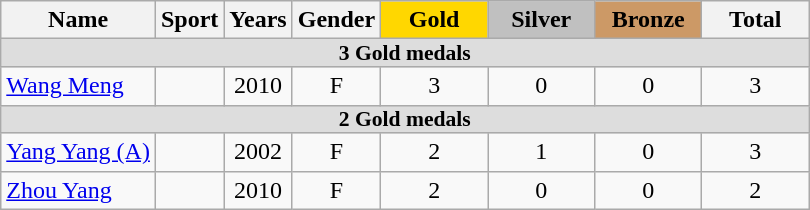<table class="wikitable" style="text-align: center;">
<tr>
<th>Name</th>
<th>Sport</th>
<th>Years</th>
<th>Gender</th>
<th style="background:gold; width:4.0em; font-weight:bold;">Gold</th>
<th style="background:silver; width:4.0em; font-weight:bold;">Silver</th>
<th style="background:#c96; width:4.0em; font-weight:bold;">Bronze</th>
<th style="width:4.0em;">Total</th>
</tr>
<tr style="background:#ddd;">
<td colspan="9" style="text-align:center; font-size:90%; line-height:12px;"><strong>3 Gold medals</strong></td>
</tr>
<tr>
<td align=left><a href='#'>Wang Meng</a></td>
<td></td>
<td>2010</td>
<td>F</td>
<td>3</td>
<td>0</td>
<td>0</td>
<td>3</td>
</tr>
<tr style="background:#ddd;">
<td colspan="9" style="text-align:center; font-size:90%; line-height:12px;"><strong>2 Gold medals</strong></td>
</tr>
<tr>
<td align=left><a href='#'>Yang Yang (A)</a></td>
<td></td>
<td>2002</td>
<td>F</td>
<td>2</td>
<td>1</td>
<td>0</td>
<td>3</td>
</tr>
<tr>
<td align=left><a href='#'>Zhou Yang</a></td>
<td></td>
<td>2010</td>
<td>F</td>
<td>2</td>
<td>0</td>
<td>0</td>
<td>2</td>
</tr>
</table>
